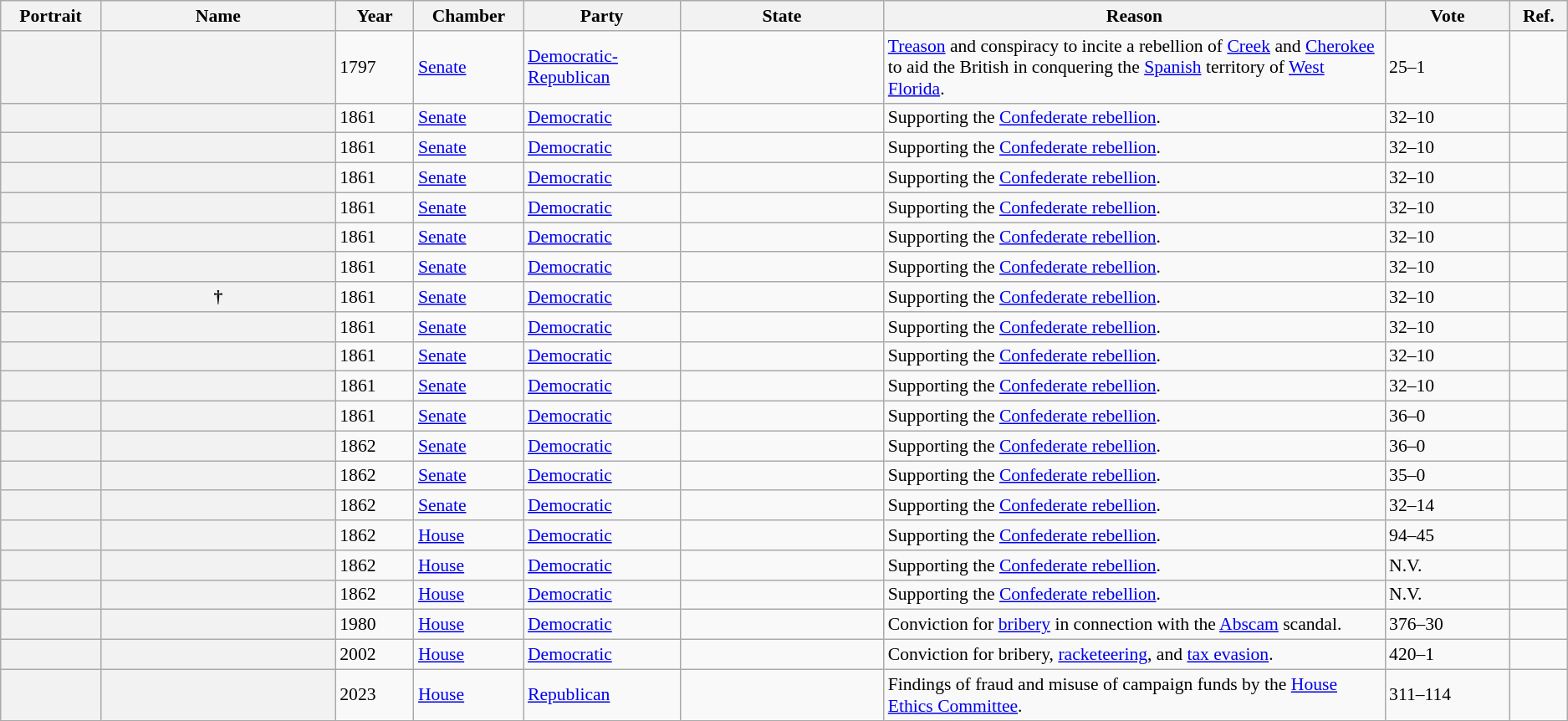<table class="wikitable sortable plainrowheaders" style="font-size: 90%;">
<tr>
<th scope="col" class="unsortable">Portrait</th>
<th scope="col" width="15%">Name</th>
<th scope="col" width="5%">Year</th>
<th scope="col" width="7%">Chamber</th>
<th scope="col" width="10%">Party</th>
<th scope="col" width="13%">State</th>
<th scope="col" class="unsortable" width="32%">Reason</th>
<th class="unsortable" width="8%">Vote</th>
<th scope="col" class="unsortable">Ref.</th>
</tr>
<tr>
<th></th>
<th scope="row"><strong></strong></th>
<td>1797</td>
<td><a href='#'>Senate</a></td>
<td><a href='#'>Democratic-Republican</a></td>
<td></td>
<td><a href='#'>Treason</a> and conspiracy to incite a rebellion of <a href='#'>Creek</a> and <a href='#'>Cherokee</a> to aid the British in conquering the <a href='#'>Spanish</a> territory of <a href='#'>West Florida</a>.</td>
<td>25–1</td>
<td></td>
</tr>
<tr>
<th></th>
<th scope="row"><strong></strong></th>
<td>1861</td>
<td><a href='#'>Senate</a></td>
<td><a href='#'>Democratic</a></td>
<td></td>
<td>Supporting the <a href='#'>Confederate rebellion</a>.</td>
<td>32–10</td>
<td></td>
</tr>
<tr>
<th></th>
<th scope="row"><strong></strong></th>
<td>1861</td>
<td><a href='#'>Senate</a></td>
<td><a href='#'>Democratic</a></td>
<td></td>
<td>Supporting the <a href='#'>Confederate rebellion</a>.</td>
<td>32–10</td>
<td></td>
</tr>
<tr>
<th></th>
<th scope="row"><strong></strong></th>
<td>1861</td>
<td><a href='#'>Senate</a></td>
<td><a href='#'>Democratic</a></td>
<td></td>
<td>Supporting the <a href='#'>Confederate rebellion</a>.</td>
<td>32–10</td>
<td></td>
</tr>
<tr>
<th></th>
<th scope="row"><strong></strong></th>
<td>1861</td>
<td><a href='#'>Senate</a></td>
<td><a href='#'>Democratic</a></td>
<td></td>
<td>Supporting the <a href='#'>Confederate rebellion</a>.</td>
<td>32–10</td>
<td></td>
</tr>
<tr>
<th></th>
<th scope="row"><strong></strong></th>
<td>1861</td>
<td><a href='#'>Senate</a></td>
<td><a href='#'>Democratic</a></td>
<td></td>
<td>Supporting the <a href='#'>Confederate rebellion</a>.</td>
<td>32–10</td>
<td></td>
</tr>
<tr>
<th></th>
<th scope="row"><strong></strong></th>
<td>1861</td>
<td><a href='#'>Senate</a></td>
<td><a href='#'>Democratic</a></td>
<td></td>
<td>Supporting the <a href='#'>Confederate rebellion</a>.</td>
<td>32–10</td>
<td></td>
</tr>
<tr>
<th></th>
<th scope="row"><strong></strong> †</th>
<td>1861</td>
<td><a href='#'>Senate</a></td>
<td><a href='#'>Democratic</a></td>
<td></td>
<td>Supporting the <a href='#'>Confederate rebellion</a>.</td>
<td>32–10</td>
<td></td>
</tr>
<tr>
<th></th>
<th scope="row"><strong></strong></th>
<td>1861</td>
<td><a href='#'>Senate</a></td>
<td><a href='#'>Democratic</a></td>
<td></td>
<td>Supporting the <a href='#'>Confederate rebellion</a>.</td>
<td>32–10</td>
<td></td>
</tr>
<tr>
<th></th>
<th scope="row"><strong></strong></th>
<td>1861</td>
<td><a href='#'>Senate</a></td>
<td><a href='#'>Democratic</a></td>
<td></td>
<td>Supporting the <a href='#'>Confederate rebellion</a>.</td>
<td>32–10</td>
<td></td>
</tr>
<tr>
<th></th>
<th scope="row"><strong></strong></th>
<td>1861</td>
<td><a href='#'>Senate</a></td>
<td><a href='#'>Democratic</a></td>
<td></td>
<td>Supporting the <a href='#'>Confederate rebellion</a>.</td>
<td>32–10</td>
<td></td>
</tr>
<tr>
<th></th>
<th scope="row"><strong></strong></th>
<td>1861</td>
<td><a href='#'>Senate</a></td>
<td><a href='#'>Democratic</a></td>
<td></td>
<td>Supporting the <a href='#'>Confederate rebellion</a>.</td>
<td>36–0</td>
<td></td>
</tr>
<tr>
<th></th>
<th scope="row"><strong></strong></th>
<td>1862</td>
<td><a href='#'>Senate</a></td>
<td><a href='#'>Democratic</a></td>
<td></td>
<td>Supporting the <a href='#'>Confederate rebellion</a>.</td>
<td>36–0</td>
<td></td>
</tr>
<tr>
<th></th>
<th scope="row"><strong></strong></th>
<td>1862</td>
<td><a href='#'>Senate</a></td>
<td><a href='#'>Democratic</a></td>
<td></td>
<td>Supporting the <a href='#'>Confederate rebellion</a>.</td>
<td>35–0</td>
<td></td>
</tr>
<tr>
<th></th>
<th scope="row"><strong></strong></th>
<td>1862</td>
<td><a href='#'>Senate</a></td>
<td><a href='#'>Democratic</a></td>
<td></td>
<td>Supporting the <a href='#'>Confederate rebellion</a>.</td>
<td>32–14</td>
<td></td>
</tr>
<tr>
<th></th>
<th scope="row"><strong></strong></th>
<td>1862</td>
<td><a href='#'>House</a></td>
<td><a href='#'>Democratic</a></td>
<td></td>
<td>Supporting the <a href='#'>Confederate rebellion</a>.</td>
<td>94–45</td>
<td></td>
</tr>
<tr>
<th></th>
<th scope="row"><strong></strong></th>
<td>1862</td>
<td><a href='#'>House</a></td>
<td><a href='#'>Democratic</a></td>
<td></td>
<td>Supporting the <a href='#'>Confederate rebellion</a>.</td>
<td>N.V.</td>
<td></td>
</tr>
<tr>
<th></th>
<th scope="row"><strong></strong></th>
<td>1862</td>
<td><a href='#'>House</a></td>
<td><a href='#'>Democratic</a></td>
<td></td>
<td>Supporting the <a href='#'>Confederate rebellion</a>.</td>
<td>N.V.</td>
<td></td>
</tr>
<tr>
<th></th>
<th scope="row"><strong></strong></th>
<td>1980</td>
<td><a href='#'>House</a></td>
<td><a href='#'>Democratic</a></td>
<td></td>
<td>Conviction for <a href='#'>bribery</a> in connection with the <a href='#'>Abscam</a> scandal.</td>
<td>376–30</td>
<td></td>
</tr>
<tr>
<th></th>
<th scope="row"><strong></strong></th>
<td>2002</td>
<td><a href='#'>House</a></td>
<td><a href='#'>Democratic</a></td>
<td></td>
<td>Conviction for bribery, <a href='#'>racketeering</a>, and <a href='#'>tax evasion</a>.</td>
<td>420–1</td>
<td></td>
</tr>
<tr>
<th></th>
<th scope="row"><strong></strong></th>
<td>2023</td>
<td><a href='#'>House</a></td>
<td><a href='#'>Republican</a></td>
<td></td>
<td>Findings of fraud and misuse of campaign funds by the <a href='#'>House Ethics Committee</a>.</td>
<td>311–114</td>
<td></td>
</tr>
</table>
